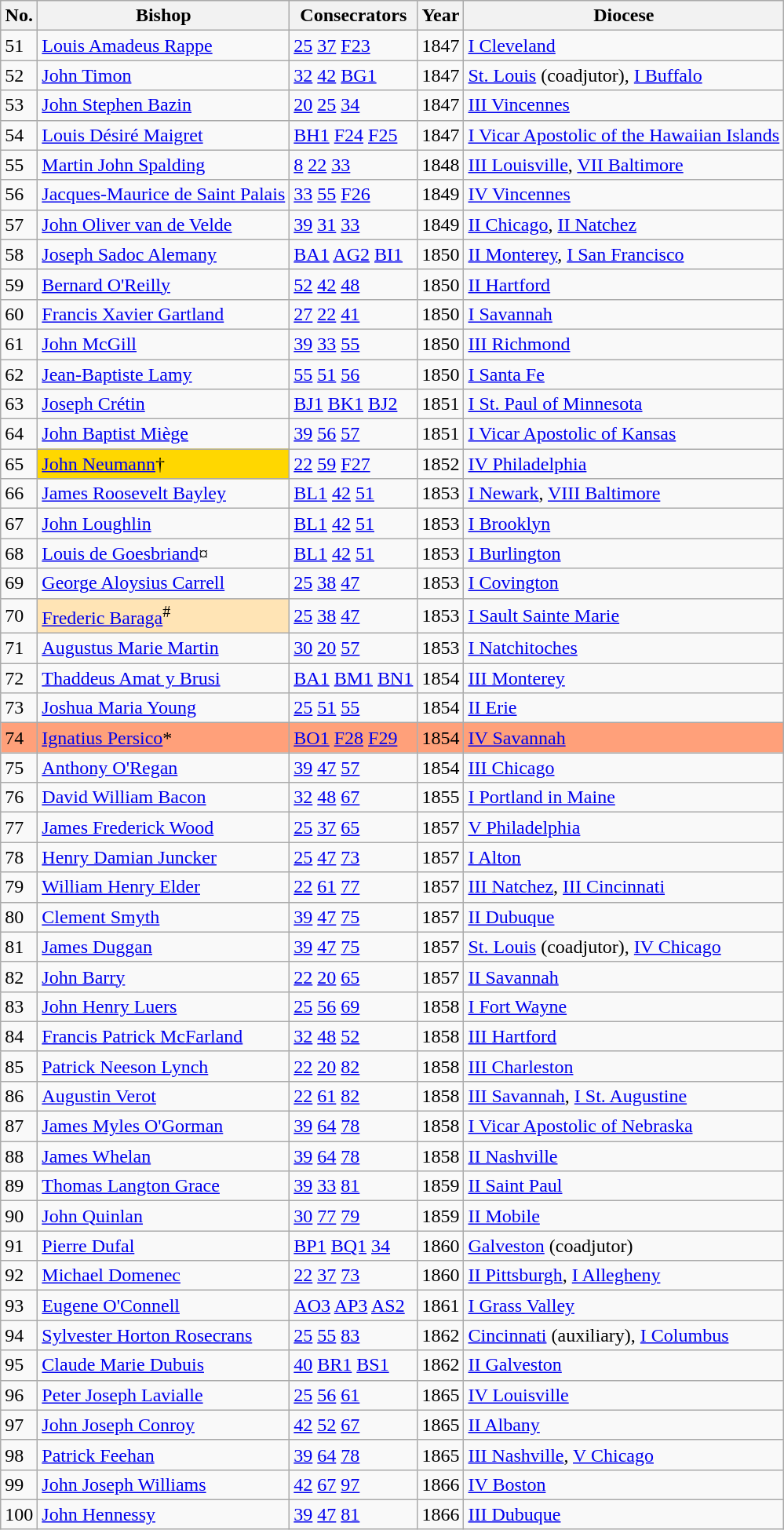<table class="wikitable">
<tr>
<th>No.</th>
<th>Bishop</th>
<th>Consecrators</th>
<th>Year</th>
<th>Diocese</th>
</tr>
<tr>
<td>51</td>
<td><a href='#'>Louis Amadeus Rappe</a></td>
<td><a href='#'>25</a> <a href='#'>37</a> <a href='#'>F23</a></td>
<td>1847</td>
<td><a href='#'>I Cleveland</a></td>
</tr>
<tr>
<td>52</td>
<td><a href='#'>John Timon</a></td>
<td><a href='#'>32</a> <a href='#'>42</a> <a href='#'>BG1</a></td>
<td>1847</td>
<td><a href='#'>St. Louis</a> (coadjutor), <a href='#'>I Buffalo</a></td>
</tr>
<tr>
<td>53</td>
<td><a href='#'>John Stephen Bazin</a></td>
<td><a href='#'>20</a> <a href='#'>25</a> <a href='#'>34</a></td>
<td>1847</td>
<td><a href='#'>III Vincennes</a></td>
</tr>
<tr>
<td>54</td>
<td><a href='#'>Louis Désiré Maigret</a></td>
<td><a href='#'>BH1</a> <a href='#'>F24</a> <a href='#'>F25</a></td>
<td>1847</td>
<td><a href='#'>I Vicar Apostolic of the Hawaiian Islands</a></td>
</tr>
<tr>
<td>55</td>
<td><a href='#'>Martin John Spalding</a></td>
<td><a href='#'>8</a> <a href='#'>22</a> <a href='#'>33</a></td>
<td>1848</td>
<td><a href='#'>III Louisville</a>, <a href='#'>VII Baltimore</a></td>
</tr>
<tr>
<td>56</td>
<td><a href='#'>Jacques-Maurice de Saint Palais</a></td>
<td><a href='#'>33</a> <a href='#'>55</a> <a href='#'>F26</a></td>
<td>1849</td>
<td><a href='#'>IV Vincennes</a></td>
</tr>
<tr>
<td>57</td>
<td><a href='#'>John Oliver van de Velde</a></td>
<td><a href='#'>39</a> <a href='#'>31</a> <a href='#'>33</a></td>
<td>1849</td>
<td><a href='#'>II Chicago</a>, <a href='#'>II Natchez</a></td>
</tr>
<tr>
<td>58</td>
<td><a href='#'>Joseph Sadoc Alemany</a></td>
<td><a href='#'>BA1</a> <a href='#'>AG2</a> <a href='#'>BI1</a></td>
<td>1850</td>
<td><a href='#'>II Monterey</a>, <a href='#'>I San Francisco</a></td>
</tr>
<tr>
<td>59</td>
<td><a href='#'>Bernard O'Reilly</a></td>
<td><a href='#'>52</a> <a href='#'>42</a> <a href='#'>48</a></td>
<td>1850</td>
<td><a href='#'>II Hartford</a></td>
</tr>
<tr>
<td>60</td>
<td><a href='#'>Francis Xavier Gartland</a></td>
<td><a href='#'>27</a> <a href='#'>22</a> <a href='#'>41</a></td>
<td>1850</td>
<td><a href='#'>I Savannah</a></td>
</tr>
<tr>
<td>61</td>
<td><a href='#'>John McGill</a></td>
<td><a href='#'>39</a> <a href='#'>33</a> <a href='#'>55</a></td>
<td>1850</td>
<td><a href='#'>III Richmond</a></td>
</tr>
<tr>
<td>62</td>
<td><a href='#'>Jean-Baptiste Lamy</a></td>
<td><a href='#'>55</a> <a href='#'>51</a> <a href='#'>56</a></td>
<td>1850</td>
<td><a href='#'>I Santa Fe</a></td>
</tr>
<tr>
<td>63</td>
<td><a href='#'>Joseph Crétin</a></td>
<td><a href='#'>BJ1</a> <a href='#'>BK1</a> <a href='#'>BJ2</a></td>
<td>1851</td>
<td><a href='#'>I St. Paul of Minnesota</a></td>
</tr>
<tr>
<td>64</td>
<td><a href='#'>John Baptist Miège</a></td>
<td><a href='#'>39</a> <a href='#'>56</a> <a href='#'>57</a></td>
<td>1851</td>
<td><a href='#'>I Vicar Apostolic of Kansas</a></td>
</tr>
<tr>
<td>65</td>
<td bgcolor="FFD700"><a href='#'>John Neumann</a>†</td>
<td><a href='#'>22</a> <a href='#'>59</a> <a href='#'>F27</a></td>
<td>1852</td>
<td><a href='#'>IV Philadelphia</a></td>
</tr>
<tr>
<td>66</td>
<td><a href='#'>James Roosevelt Bayley</a></td>
<td><a href='#'>BL1</a> <a href='#'>42</a> <a href='#'>51</a></td>
<td>1853</td>
<td><a href='#'>I Newark</a>, <a href='#'>VIII Baltimore</a></td>
</tr>
<tr>
<td>67</td>
<td><a href='#'>John Loughlin</a></td>
<td><a href='#'>BL1</a> <a href='#'>42</a> <a href='#'>51</a></td>
<td>1853</td>
<td><a href='#'>I Brooklyn</a></td>
</tr>
<tr>
<td>68</td>
<td><a href='#'>Louis de Goesbriand</a>¤</td>
<td><a href='#'>BL1</a> <a href='#'>42</a> <a href='#'>51</a></td>
<td>1853</td>
<td><a href='#'>I Burlington</a></td>
</tr>
<tr>
<td>69</td>
<td><a href='#'>George Aloysius Carrell</a></td>
<td><a href='#'>25</a> <a href='#'>38</a> <a href='#'>47</a></td>
<td>1853</td>
<td><a href='#'>I Covington</a></td>
</tr>
<tr>
<td>70</td>
<td bgcolor="FFE4B5"><a href='#'>Frederic Baraga</a><sup>#</sup></td>
<td><a href='#'>25</a> <a href='#'>38</a> <a href='#'>47</a></td>
<td>1853</td>
<td><a href='#'>I Sault Sainte Marie</a></td>
</tr>
<tr>
<td>71</td>
<td><a href='#'>Augustus Marie Martin</a></td>
<td><a href='#'>30</a> <a href='#'>20</a> <a href='#'>57</a></td>
<td>1853</td>
<td><a href='#'>I Natchitoches</a></td>
</tr>
<tr>
<td>72</td>
<td><a href='#'>Thaddeus Amat y Brusi</a></td>
<td><a href='#'>BA1</a> <a href='#'>BM1</a> <a href='#'>BN1</a></td>
<td>1854</td>
<td><a href='#'>III Monterey</a></td>
</tr>
<tr>
<td>73</td>
<td><a href='#'>Joshua Maria Young</a></td>
<td><a href='#'>25</a> <a href='#'>51</a> <a href='#'>55</a></td>
<td>1854</td>
<td><a href='#'>II Erie</a></td>
</tr>
<tr bgcolor="#FFA07A">
<td>74</td>
<td><a href='#'>Ignatius Persico</a>*</td>
<td><a href='#'>BO1</a> <a href='#'>F28</a> <a href='#'>F29</a></td>
<td>1854</td>
<td><a href='#'>IV Savannah</a></td>
</tr>
<tr>
<td>75</td>
<td><a href='#'>Anthony O'Regan</a></td>
<td><a href='#'>39</a> <a href='#'>47</a> <a href='#'>57</a></td>
<td>1854</td>
<td><a href='#'>III Chicago</a></td>
</tr>
<tr>
<td>76</td>
<td><a href='#'>David William Bacon</a></td>
<td><a href='#'>32</a> <a href='#'>48</a> <a href='#'>67</a></td>
<td>1855</td>
<td><a href='#'>I Portland in Maine</a></td>
</tr>
<tr>
<td>77</td>
<td><a href='#'>James Frederick Wood</a></td>
<td><a href='#'>25</a> <a href='#'>37</a> <a href='#'>65</a></td>
<td>1857</td>
<td><a href='#'>V Philadelphia</a></td>
</tr>
<tr>
<td>78</td>
<td><a href='#'>Henry Damian Juncker</a></td>
<td><a href='#'>25</a> <a href='#'>47</a> <a href='#'>73</a></td>
<td>1857</td>
<td><a href='#'>I Alton</a></td>
</tr>
<tr>
<td>79</td>
<td><a href='#'>William Henry Elder</a></td>
<td><a href='#'>22</a> <a href='#'>61</a> <a href='#'>77</a></td>
<td>1857</td>
<td><a href='#'>III Natchez</a>, <a href='#'>III Cincinnati</a></td>
</tr>
<tr>
<td>80</td>
<td><a href='#'>Clement Smyth</a></td>
<td><a href='#'>39</a> <a href='#'>47</a> <a href='#'>75</a></td>
<td>1857</td>
<td><a href='#'>II Dubuque</a></td>
</tr>
<tr>
<td>81</td>
<td><a href='#'>James Duggan</a></td>
<td><a href='#'>39</a> <a href='#'>47</a> <a href='#'>75</a></td>
<td>1857</td>
<td><a href='#'>St. Louis</a> (coadjutor), <a href='#'>IV Chicago</a></td>
</tr>
<tr>
<td>82</td>
<td><a href='#'>John Barry</a></td>
<td><a href='#'>22</a> <a href='#'>20</a> <a href='#'>65</a></td>
<td>1857</td>
<td><a href='#'>II Savannah</a></td>
</tr>
<tr>
<td>83</td>
<td><a href='#'>John Henry Luers</a></td>
<td><a href='#'>25</a> <a href='#'>56</a> <a href='#'>69</a></td>
<td>1858</td>
<td><a href='#'>I Fort Wayne</a></td>
</tr>
<tr>
<td>84</td>
<td><a href='#'>Francis Patrick McFarland</a></td>
<td><a href='#'>32</a> <a href='#'>48</a> <a href='#'>52</a></td>
<td>1858</td>
<td><a href='#'>III Hartford</a></td>
</tr>
<tr>
<td>85</td>
<td><a href='#'>Patrick Neeson Lynch</a></td>
<td><a href='#'>22</a> <a href='#'>20</a> <a href='#'>82</a></td>
<td>1858</td>
<td><a href='#'>III Charleston</a></td>
</tr>
<tr>
<td>86</td>
<td><a href='#'>Augustin Verot</a></td>
<td><a href='#'>22</a> <a href='#'>61</a> <a href='#'>82</a></td>
<td>1858</td>
<td><a href='#'>III Savannah</a>, <a href='#'>I St. Augustine</a></td>
</tr>
<tr>
<td>87</td>
<td><a href='#'>James Myles O'Gorman</a></td>
<td><a href='#'>39</a> <a href='#'>64</a> <a href='#'>78</a></td>
<td>1858</td>
<td><a href='#'>I Vicar Apostolic of Nebraska</a></td>
</tr>
<tr>
<td>88</td>
<td><a href='#'>James Whelan</a></td>
<td><a href='#'>39</a> <a href='#'>64</a> <a href='#'>78</a></td>
<td>1858</td>
<td><a href='#'>II Nashville</a></td>
</tr>
<tr>
<td>89</td>
<td><a href='#'>Thomas Langton Grace</a></td>
<td><a href='#'>39</a> <a href='#'>33</a> <a href='#'>81</a></td>
<td>1859</td>
<td><a href='#'>II Saint Paul</a></td>
</tr>
<tr>
<td>90</td>
<td><a href='#'>John Quinlan</a></td>
<td><a href='#'>30</a> <a href='#'>77</a> <a href='#'>79</a></td>
<td>1859</td>
<td><a href='#'>II Mobile</a></td>
</tr>
<tr>
<td>91</td>
<td><a href='#'>Pierre Dufal</a></td>
<td><a href='#'>BP1</a> <a href='#'>BQ1</a> <a href='#'>34</a></td>
<td>1860</td>
<td><a href='#'>Galveston</a> (coadjutor)</td>
</tr>
<tr>
<td>92</td>
<td><a href='#'>Michael Domenec</a></td>
<td><a href='#'>22</a> <a href='#'>37</a> <a href='#'>73</a></td>
<td>1860</td>
<td><a href='#'>II Pittsburgh</a>, <a href='#'>I Allegheny</a></td>
</tr>
<tr>
<td>93</td>
<td><a href='#'>Eugene O'Connell</a></td>
<td><a href='#'>AO3</a> <a href='#'>AP3</a> <a href='#'>AS2</a></td>
<td>1861</td>
<td><a href='#'>I Grass Valley</a></td>
</tr>
<tr>
<td>94</td>
<td><a href='#'>Sylvester Horton Rosecrans</a></td>
<td><a href='#'>25</a> <a href='#'>55</a> <a href='#'>83</a></td>
<td>1862</td>
<td><a href='#'>Cincinnati</a> (auxiliary), <a href='#'>I Columbus</a></td>
</tr>
<tr>
<td>95</td>
<td><a href='#'>Claude Marie Dubuis</a></td>
<td><a href='#'>40</a> <a href='#'>BR1</a> <a href='#'>BS1</a></td>
<td>1862</td>
<td><a href='#'>II Galveston</a></td>
</tr>
<tr>
<td>96</td>
<td><a href='#'>Peter Joseph Lavialle</a></td>
<td><a href='#'>25</a> <a href='#'>56</a> <a href='#'>61</a></td>
<td>1865</td>
<td><a href='#'>IV Louisville</a></td>
</tr>
<tr>
<td>97</td>
<td><a href='#'>John Joseph Conroy</a></td>
<td><a href='#'>42</a> <a href='#'>52</a> <a href='#'>67</a></td>
<td>1865</td>
<td><a href='#'>II Albany</a></td>
</tr>
<tr>
<td>98</td>
<td><a href='#'>Patrick Feehan</a></td>
<td><a href='#'>39</a> <a href='#'>64</a> <a href='#'>78</a></td>
<td>1865</td>
<td><a href='#'>III Nashville</a>, <a href='#'>V Chicago</a></td>
</tr>
<tr>
<td>99</td>
<td><a href='#'>John Joseph Williams</a></td>
<td><a href='#'>42</a> <a href='#'>67</a> <a href='#'>97</a></td>
<td>1866</td>
<td><a href='#'>IV Boston</a></td>
</tr>
<tr>
<td>100</td>
<td><a href='#'>John Hennessy</a></td>
<td><a href='#'>39</a> <a href='#'>47</a> <a href='#'>81</a></td>
<td>1866</td>
<td><a href='#'>III Dubuque</a></td>
</tr>
</table>
